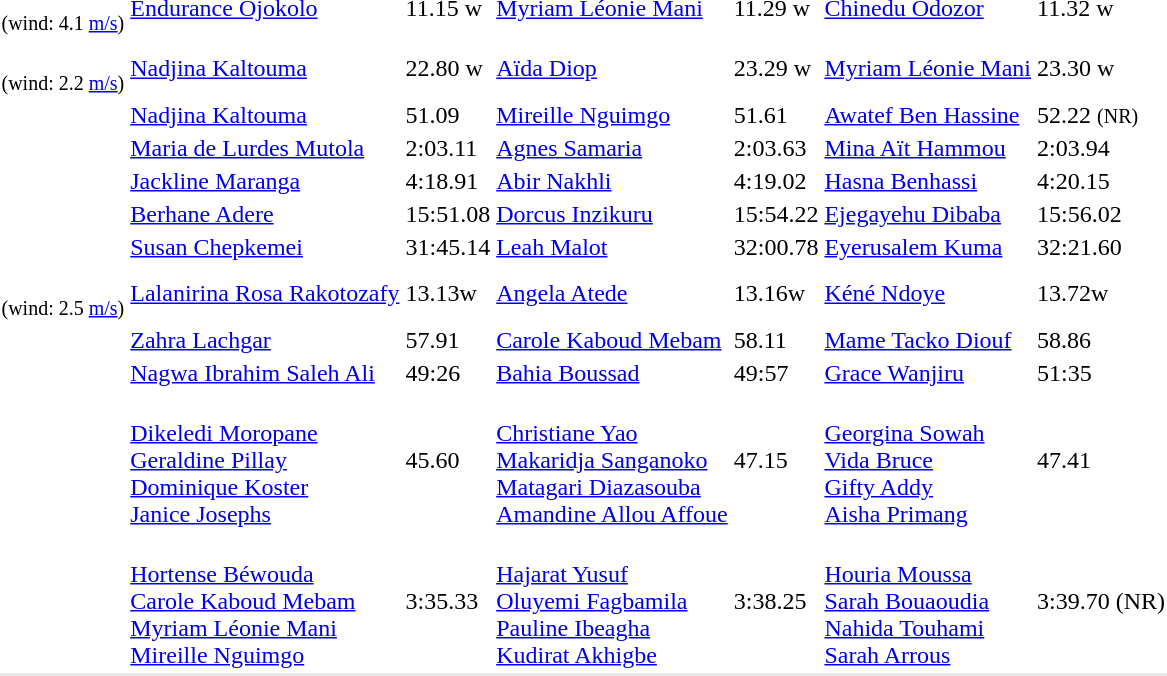<table>
<tr>
<td><br><small>(wind: 4.1 <a href='#'>m/s</a>)</small></td>
<td><a href='#'>Endurance Ojokolo</a> <br> </td>
<td>11.15 w</td>
<td><a href='#'>Myriam Léonie Mani</a> <br> </td>
<td>11.29 w</td>
<td><a href='#'>Chinedu Odozor</a> <br> </td>
<td>11.32 w</td>
</tr>
<tr>
<td><br><small>(wind: 2.2 <a href='#'>m/s</a>)</small></td>
<td><a href='#'>Nadjina Kaltouma</a> <br> </td>
<td>22.80 w</td>
<td><a href='#'>Aïda Diop</a> <br> </td>
<td>23.29 w</td>
<td><a href='#'>Myriam Léonie Mani</a> <br> </td>
<td>23.30 w</td>
</tr>
<tr>
<td></td>
<td><a href='#'>Nadjina Kaltouma</a>  <br> </td>
<td>51.09</td>
<td><a href='#'>Mireille Nguimgo</a>  <br> </td>
<td>51.61</td>
<td><a href='#'>Awatef Ben Hassine</a>  <br> </td>
<td>52.22 <small>(NR)</small></td>
</tr>
<tr>
<td></td>
<td><a href='#'>Maria de Lurdes Mutola</a> <br> </td>
<td>2:03.11</td>
<td><a href='#'>Agnes Samaria</a> <br> </td>
<td>2:03.63</td>
<td><a href='#'>Mina Aït Hammou</a> <br> </td>
<td>2:03.94</td>
</tr>
<tr>
<td></td>
<td><a href='#'>Jackline Maranga</a>  <br> </td>
<td>4:18.91</td>
<td><a href='#'>Abir Nakhli</a>  <br> </td>
<td>4:19.02</td>
<td><a href='#'>Hasna Benhassi</a>  <br> </td>
<td>4:20.15</td>
</tr>
<tr>
<td></td>
<td><a href='#'>Berhane Adere</a> <br> </td>
<td>15:51.08</td>
<td><a href='#'>Dorcus Inzikuru</a> <br> </td>
<td>15:54.22</td>
<td><a href='#'>Ejegayehu Dibaba</a> <br> </td>
<td>15:56.02</td>
</tr>
<tr>
<td></td>
<td><a href='#'>Susan Chepkemei</a> <br> </td>
<td>31:45.14</td>
<td><a href='#'>Leah Malot</a> <br> </td>
<td>32:00.78</td>
<td><a href='#'>Eyerusalem Kuma</a> <br> </td>
<td>32:21.60</td>
</tr>
<tr>
<td><br><small>(wind: 2.5 <a href='#'>m/s</a>)</small></td>
<td><a href='#'>Lalanirina Rosa Rakotozafy</a> <br> </td>
<td>13.13w</td>
<td><a href='#'>Angela Atede</a> <br> </td>
<td>13.16w</td>
<td><a href='#'>Kéné Ndoye</a> <br> </td>
<td>13.72w</td>
</tr>
<tr>
<td></td>
<td><a href='#'>Zahra Lachgar</a> <br> </td>
<td>57.91</td>
<td><a href='#'>Carole Kaboud Mebam</a> <br> </td>
<td>58.11</td>
<td><a href='#'>Mame Tacko Diouf</a> <br> </td>
<td>58.86</td>
</tr>
<tr>
<td></td>
<td><a href='#'>Nagwa Ibrahim Saleh Ali</a> <br> </td>
<td>49:26</td>
<td><a href='#'>Bahia Boussad</a> <br> </td>
<td>49:57</td>
<td><a href='#'>Grace Wanjiru</a> <br> </td>
<td>51:35</td>
</tr>
<tr>
<td></td>
<td><br><a href='#'>Dikeledi Moropane</a><br><a href='#'>Geraldine Pillay</a><br><a href='#'>Dominique Koster</a><br><a href='#'>Janice Josephs</a></td>
<td>45.60</td>
<td><br><a href='#'>Christiane Yao</a><br><a href='#'>Makaridja Sanganoko</a><br><a href='#'>Matagari Diazasouba</a><br><a href='#'>Amandine Allou Affoue</a></td>
<td>47.15</td>
<td><br><a href='#'>Georgina Sowah</a><br><a href='#'>Vida Bruce</a><br><a href='#'>Gifty Addy</a><br><a href='#'>Aisha Primang</a></td>
<td>47.41</td>
</tr>
<tr>
<td></td>
<td><br><a href='#'>Hortense Béwouda</a><br><a href='#'>Carole Kaboud Mebam</a><br><a href='#'>Myriam Léonie Mani</a><br><a href='#'>Mireille Nguimgo</a></td>
<td>3:35.33</td>
<td><br><a href='#'>Hajarat Yusuf</a><br><a href='#'>Oluyemi Fagbamila</a><br><a href='#'>Pauline Ibeagha</a><br><a href='#'>Kudirat Akhigbe</a></td>
<td>3:38.25</td>
<td><br><a href='#'>Houria Moussa</a><br><a href='#'>Sarah Bouaoudia</a><br><a href='#'>Nahida Touhami</a><br><a href='#'>Sarah Arrous</a></td>
<td>3:39.70 (NR)</td>
</tr>
<tr bgcolor= e8e8e8>
<td colspan=7></td>
</tr>
</table>
